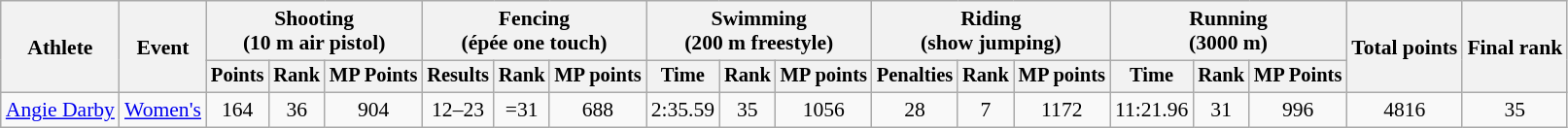<table class="wikitable" style="font-size:90%">
<tr>
<th rowspan="2">Athlete</th>
<th rowspan="2">Event</th>
<th colspan=3>Shooting<br><span>(10 m air pistol)</span></th>
<th colspan=3>Fencing<br><span>(épée one touch)</span></th>
<th colspan=3>Swimming<br><span>(200 m freestyle)</span></th>
<th colspan=3>Riding<br><span>(show jumping)</span></th>
<th colspan=3>Running<br><span>(3000 m)</span></th>
<th rowspan=2>Total points</th>
<th rowspan=2>Final rank</th>
</tr>
<tr style="font-size:95%">
<th>Points</th>
<th>Rank</th>
<th>MP Points</th>
<th>Results</th>
<th>Rank</th>
<th>MP points</th>
<th>Time</th>
<th>Rank</th>
<th>MP points</th>
<th>Penalties</th>
<th>Rank</th>
<th>MP points</th>
<th>Time</th>
<th>Rank</th>
<th>MP Points</th>
</tr>
<tr align=center>
<td align=left><a href='#'>Angie Darby</a></td>
<td align=left><a href='#'>Women's</a></td>
<td>164</td>
<td>36</td>
<td>904</td>
<td>12–23</td>
<td>=31</td>
<td>688</td>
<td>2:35.59</td>
<td>35</td>
<td>1056</td>
<td>28</td>
<td>7</td>
<td>1172</td>
<td>11:21.96</td>
<td>31</td>
<td>996</td>
<td>4816</td>
<td>35</td>
</tr>
</table>
